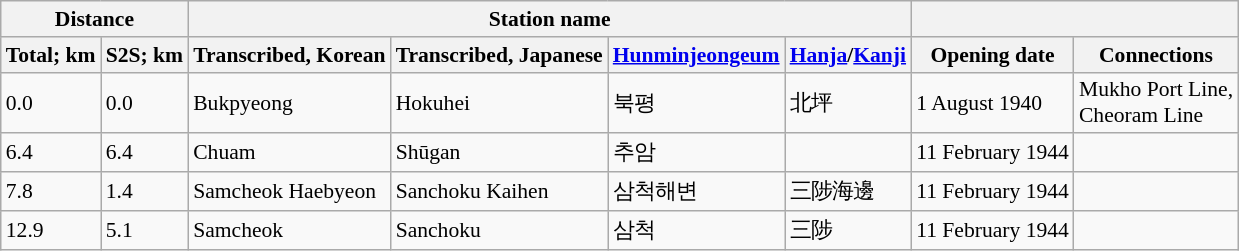<table class="wikitable" style="font-size:90%;">
<tr>
<th colspan="2">Distance</th>
<th colspan="4">Station name</th>
<th colspan="3"></th>
</tr>
<tr>
<th>Total; km</th>
<th>S2S; km</th>
<th>Transcribed, Korean</th>
<th>Transcribed, Japanese</th>
<th><a href='#'>Hunminjeongeum</a></th>
<th><a href='#'>Hanja</a>/<a href='#'>Kanji</a></th>
<th>Opening date</th>
<th>Connections</th>
</tr>
<tr>
<td>0.0</td>
<td>0.0</td>
<td>Bukpyeong</td>
<td>Hokuhei</td>
<td>북평</td>
<td>北坪</td>
<td>1 August 1940</td>
<td>Mukho Port Line,<br>Cheoram Line</td>
</tr>
<tr>
<td>6.4</td>
<td>6.4</td>
<td>Chuam</td>
<td>Shūgan</td>
<td>추암</td>
<td></td>
<td>11 February 1944</td>
<td></td>
</tr>
<tr>
<td>7.8</td>
<td>1.4</td>
<td>Samcheok Haebyeon</td>
<td>Sanchoku Kaihen</td>
<td>삼척해변</td>
<td>三陟海邊</td>
<td>11 February 1944</td>
<td></td>
</tr>
<tr>
<td>12.9</td>
<td>5.1</td>
<td>Samcheok</td>
<td>Sanchoku</td>
<td>삼척</td>
<td>三陟</td>
<td>11 February 1944</td>
<td></td>
</tr>
</table>
